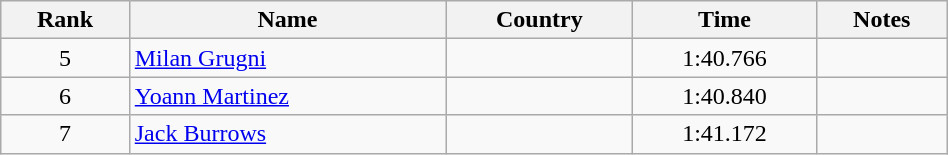<table class="wikitable sortable" style="text-align:center" width=50%>
<tr>
<th>Rank</th>
<th>Name</th>
<th>Country</th>
<th>Time</th>
<th>Notes</th>
</tr>
<tr>
<td>5</td>
<td align=left><a href='#'>Milan Grugni</a></td>
<td align=left></td>
<td>1:40.766</td>
<td></td>
</tr>
<tr>
<td>6</td>
<td align=left><a href='#'>Yoann Martinez</a></td>
<td align=left></td>
<td>1:40.840</td>
<td></td>
</tr>
<tr>
<td>7</td>
<td align=left><a href='#'>Jack Burrows</a></td>
<td align=left></td>
<td>1:41.172</td>
<td></td>
</tr>
</table>
